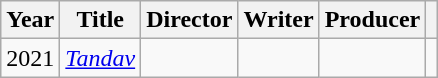<table class="wikitable">
<tr>
<th scope="col">Year</th>
<th scope="col">Title</th>
<th scope="col">Director</th>
<th scope="col">Writer</th>
<th scope="col">Producer</th>
<th scope="col" class="unsortable"></th>
</tr>
<tr>
<td>2021</td>
<td><em><a href='#'>Tandav</a></em></td>
<td></td>
<td></td>
<td></td>
<td style="text-align: center;"></td>
</tr>
</table>
